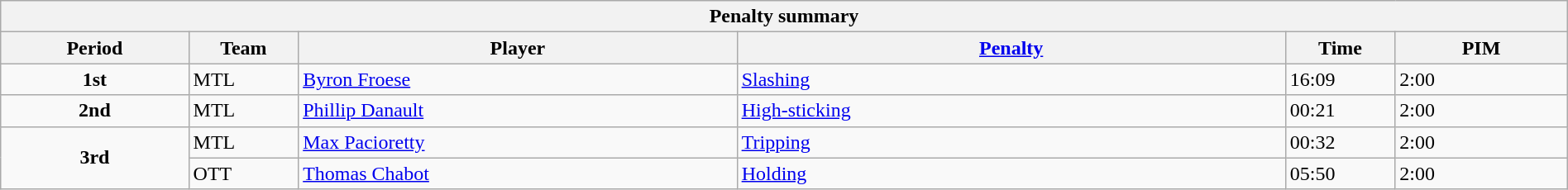<table style="width:100%;" class="wikitable">
<tr>
<th colspan=6>Penalty summary</th>
</tr>
<tr>
<th style="width:12%;">Period</th>
<th style="width:7%;">Team</th>
<th style="width:28%;">Player</th>
<th style="width:35%;"><a href='#'>Penalty</a></th>
<th style="width:7%;">Time</th>
<th style="width:11%;">PIM</th>
</tr>
<tr>
<td align=center><strong>1st</strong></td>
<td>MTL</td>
<td><a href='#'>Byron Froese</a></td>
<td><a href='#'>Slashing</a></td>
<td>16:09</td>
<td>2:00</td>
</tr>
<tr>
<td align=center><strong>2nd</strong></td>
<td>MTL</td>
<td><a href='#'>Phillip Danault</a></td>
<td><a href='#'>High-sticking</a></td>
<td>00:21</td>
<td>2:00</td>
</tr>
<tr>
<td align=center rowspan="2"><strong>3rd</strong></td>
<td>MTL</td>
<td><a href='#'>Max Pacioretty</a></td>
<td><a href='#'>Tripping</a></td>
<td>00:32</td>
<td>2:00</td>
</tr>
<tr>
<td>OTT</td>
<td><a href='#'>Thomas Chabot</a></td>
<td><a href='#'>Holding</a></td>
<td>05:50</td>
<td>2:00</td>
</tr>
</table>
